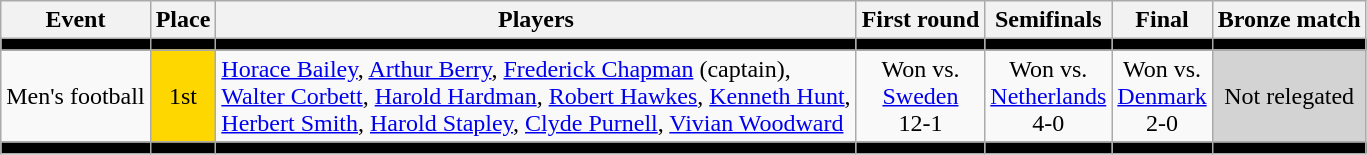<table class=wikitable>
<tr>
<th>Event</th>
<th>Place</th>
<th>Players</th>
<th>First round</th>
<th>Semifinals</th>
<th>Final</th>
<th>Bronze match</th>
</tr>
<tr bgcolor=black>
<td></td>
<td></td>
<td></td>
<td></td>
<td></td>
<td></td>
<td></td>
</tr>
<tr align=center>
<td>Men's football</td>
<td bgcolor=gold>1st</td>
<td align=left><a href='#'>Horace Bailey</a>, <a href='#'>Arthur Berry</a>, <a href='#'>Frederick Chapman</a> (captain), <br> <a href='#'>Walter Corbett</a>, <a href='#'>Harold Hardman</a>, <a href='#'>Robert Hawkes</a>, <a href='#'>Kenneth Hunt</a>, <br> <a href='#'>Herbert Smith</a>, <a href='#'>Harold Stapley</a>, <a href='#'>Clyde Purnell</a>, <a href='#'>Vivian Woodward</a></td>
<td>Won vs. <br> <a href='#'>Sweden</a> <br> 12-1</td>
<td>Won vs. <br> <a href='#'>Netherlands</a> <br> 4-0</td>
<td>Won vs. <br> <a href='#'>Denmark</a> <br> 2-0</td>
<td bgcolor=lightgray>Not relegated</td>
</tr>
<tr bgcolor=black>
<td></td>
<td></td>
<td></td>
<td></td>
<td></td>
<td></td>
<td></td>
</tr>
</table>
